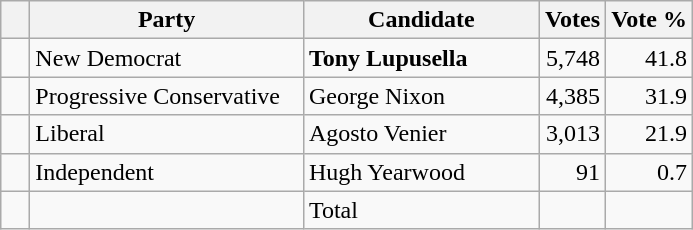<table class="wikitable">
<tr>
<th></th>
<th scope="col" width="175">Party</th>
<th scope="col" width="150">Candidate</th>
<th>Votes</th>
<th>Vote %</th>
</tr>
<tr>
<td>   </td>
<td>New Democrat</td>
<td><strong>Tony Lupusella</strong></td>
<td align=right>5,748</td>
<td align=right>41.8</td>
</tr>
<tr |>
<td>   </td>
<td>Progressive Conservative</td>
<td>George Nixon</td>
<td align=right>4,385</td>
<td align=right>31.9</td>
</tr>
<tr |>
<td>   </td>
<td>Liberal</td>
<td>Agosto Venier</td>
<td align=right>3,013</td>
<td align=right>21.9<br></td>
</tr>
<tr>
<td>   </td>
<td>Independent</td>
<td>Hugh Yearwood</td>
<td align=right>91</td>
<td align=right>0.7</td>
</tr>
<tr>
<td></td>
<td></td>
<td>Total</td>
<td align=right></td>
<td></td>
</tr>
</table>
